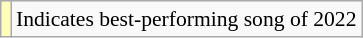<table class="wikitable" style="font-size:90%;">
<tr>
<td style="background-color:#FFFFBB"></td>
<td>Indicates best-performing song of 2022</td>
</tr>
</table>
